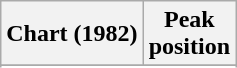<table class="wikitable plainrowheaders sortable" style="text-align:center;">
<tr>
<th scope="col">Chart (1982)</th>
<th scope="col">Peak<br>position</th>
</tr>
<tr>
</tr>
<tr>
</tr>
</table>
